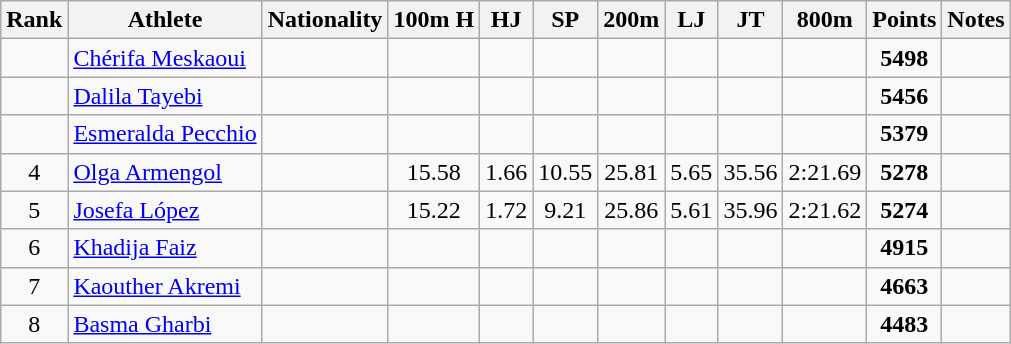<table class="wikitable sortable" style="text-align:center">
<tr>
<th>Rank</th>
<th>Athlete</th>
<th>Nationality</th>
<th>100m H</th>
<th>HJ</th>
<th>SP</th>
<th>200m</th>
<th>LJ</th>
<th>JT</th>
<th>800m</th>
<th>Points</th>
<th>Notes</th>
</tr>
<tr>
<td></td>
<td align=left><a href='#'>Chérifa Meskaoui</a></td>
<td align=left></td>
<td></td>
<td></td>
<td></td>
<td></td>
<td></td>
<td></td>
<td></td>
<td><strong>5498</strong></td>
<td></td>
</tr>
<tr>
<td></td>
<td align=left><a href='#'>Dalila Tayebi</a></td>
<td align=left></td>
<td></td>
<td></td>
<td></td>
<td></td>
<td></td>
<td></td>
<td></td>
<td><strong>5456</strong></td>
<td></td>
</tr>
<tr>
<td></td>
<td align=left><a href='#'>Esmeralda Pecchio</a></td>
<td align=left></td>
<td></td>
<td></td>
<td></td>
<td></td>
<td></td>
<td></td>
<td></td>
<td><strong>5379</strong></td>
<td></td>
</tr>
<tr>
<td>4</td>
<td align=left><a href='#'>Olga Armengol</a></td>
<td align=left></td>
<td>15.58</td>
<td>1.66</td>
<td>10.55</td>
<td>25.81</td>
<td>5.65</td>
<td>35.56</td>
<td>2:21.69</td>
<td><strong>5278</strong></td>
<td></td>
</tr>
<tr>
<td>5</td>
<td align=left><a href='#'>Josefa López</a></td>
<td align=left></td>
<td>15.22</td>
<td>1.72</td>
<td>9.21</td>
<td>25.86</td>
<td>5.61</td>
<td>35.96</td>
<td>2:21.62</td>
<td><strong>5274</strong></td>
<td></td>
</tr>
<tr>
<td>6</td>
<td align=left><a href='#'>Khadija Faiz</a></td>
<td align=left></td>
<td></td>
<td></td>
<td></td>
<td></td>
<td></td>
<td></td>
<td></td>
<td><strong>4915</strong></td>
<td></td>
</tr>
<tr>
<td>7</td>
<td align=left><a href='#'>Kaouther Akremi</a></td>
<td align=left></td>
<td></td>
<td></td>
<td></td>
<td></td>
<td></td>
<td></td>
<td></td>
<td><strong>4663</strong></td>
<td></td>
</tr>
<tr>
<td>8</td>
<td align=left><a href='#'>Basma Gharbi</a></td>
<td align=left></td>
<td></td>
<td></td>
<td></td>
<td></td>
<td></td>
<td></td>
<td></td>
<td><strong>4483</strong></td>
<td></td>
</tr>
</table>
